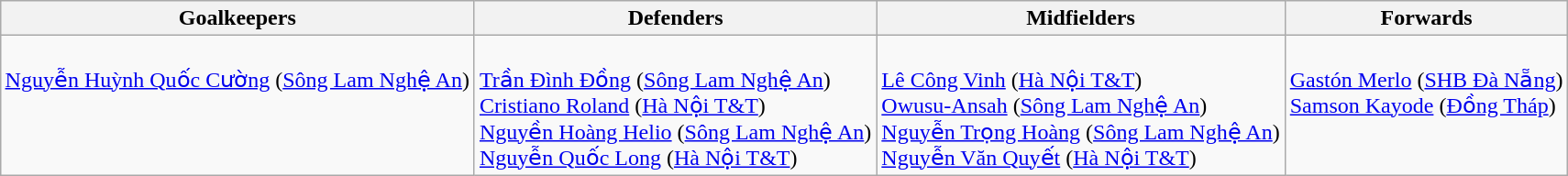<table class="wikitable" style="mArgin: 0 auto;">
<tr>
<th>Goalkeepers</th>
<th>Defenders</th>
<th>Midfielders</th>
<th>Forwards</th>
</tr>
<tr>
<td valign=top><br> <a href='#'>Nguyễn Huỳnh Quốc Cường</a> (<a href='#'>Sông Lam Nghệ An</a>)</td>
<td valign=top><br> <a href='#'>Trần Đình Đồng</a> (<a href='#'>Sông Lam Nghệ An</a>) <br>
 <a href='#'>Cristiano Roland</a> (<a href='#'>Hà Nội T&T</a>)<br>
 <a href='#'>Nguyền Hoàng Helio</a> (<a href='#'>Sông Lam Nghệ An</a>)<br>
 <a href='#'>Nguyễn Quốc Long</a>  (<a href='#'>Hà Nội T&T</a>)</td>
<td valign=top><br> <a href='#'>Lê Công Vinh</a> (<a href='#'>Hà Nội T&T</a>)<br>
 <a href='#'>Owusu-Ansah</a> (<a href='#'>Sông Lam Nghệ An</a>)<br>
 <a href='#'>Nguyễn Trọng Hoàng</a> (<a href='#'>Sông Lam Nghệ An</a>)<br>
 <a href='#'>Nguyễn Văn Quyết</a> (<a href='#'>Hà Nội T&T</a>)</td>
<td valign=top><br> <a href='#'>Gastón Merlo</a> (<a href='#'>SHB Đà Nẵng</a>)<br>
 <a href='#'>Samson Kayode</a> (<a href='#'>Đồng Tháp</a>)</td>
</tr>
</table>
